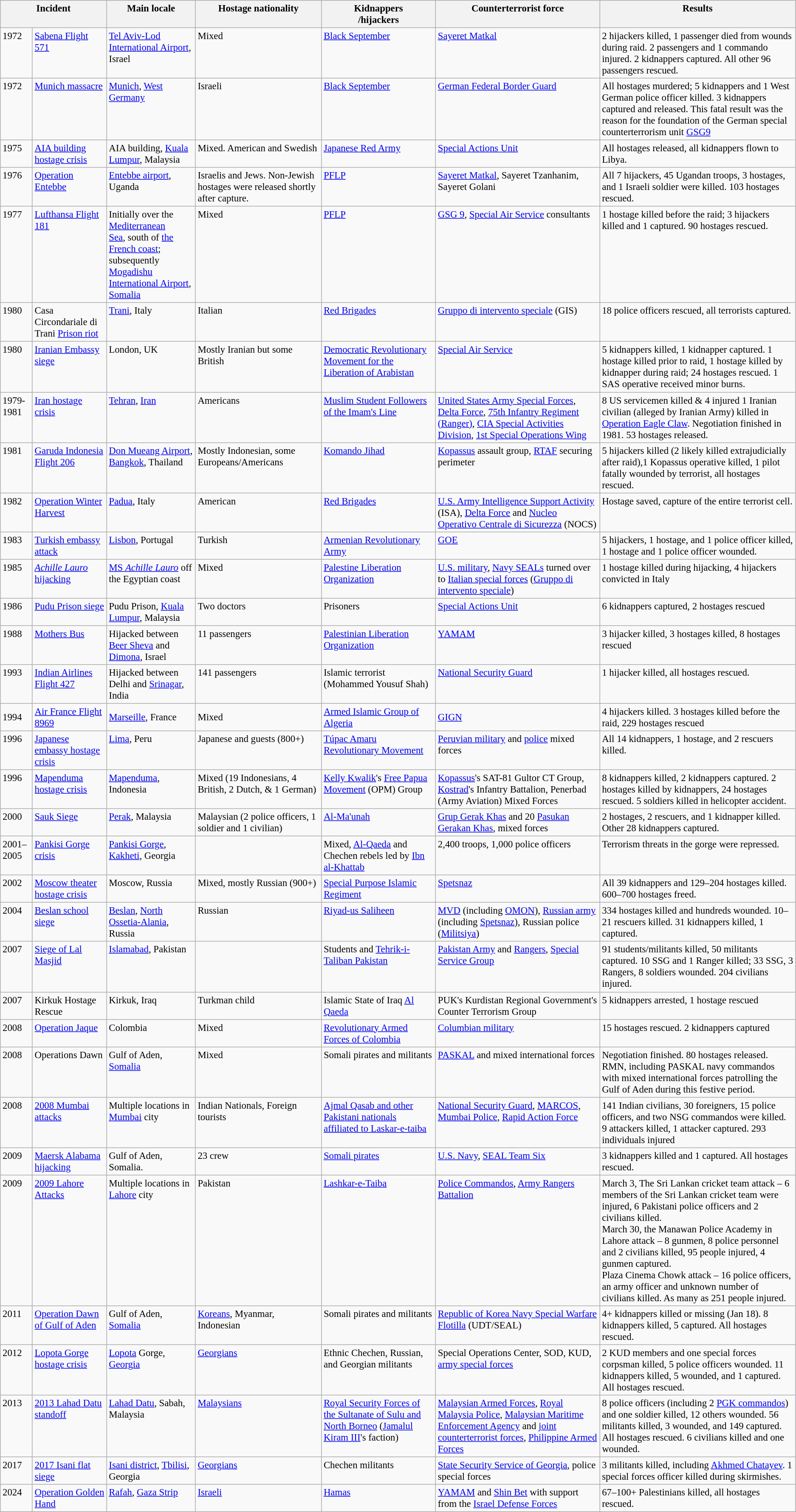<table class="wikitable mw-collapsible mw-collapsed" style="font-size:95%;">
<tr valign="top">
<th colspan=2>Incident</th>
<th>Main locale</th>
<th>Hostage nationality</th>
<th>Kidnappers<br>/hijackers</th>
<th>Counterterrorist force</th>
<th width=300>Results</th>
</tr>
<tr valign="top">
<td>1972</td>
<td><a href='#'>Sabena Flight 571</a></td>
<td><a href='#'>Tel Aviv-Lod International Airport</a>, Israel</td>
<td>Mixed</td>
<td><a href='#'>Black September</a></td>
<td><a href='#'>Sayeret Matkal</a></td>
<td>2 hijackers killed, 1 passenger died from wounds during raid. 2 passengers and 1 commando injured. 2 kidnappers captured. All other 96 passengers rescued.</td>
</tr>
<tr valign="top">
<td>1972</td>
<td><a href='#'>Munich massacre</a></td>
<td><a href='#'>Munich</a>, <a href='#'>West Germany</a></td>
<td>Israeli</td>
<td><a href='#'>Black September</a></td>
<td><a href='#'>German Federal Border Guard</a></td>
<td>All hostages murdered; 5 kidnappers and 1 West German police officer killed. 3 kidnappers captured and released. This fatal result was the reason for the foundation of the German special counterterrorism unit <a href='#'>GSG9</a></td>
</tr>
<tr valign="top">
<td>1975</td>
<td><a href='#'>AIA building hostage crisis</a></td>
<td>AIA building, <a href='#'>Kuala Lumpur</a>, Malaysia</td>
<td>Mixed. American and Swedish</td>
<td><a href='#'>Japanese Red Army</a></td>
<td><a href='#'>Special Actions Unit</a></td>
<td>All hostages released, all kidnappers flown to Libya.</td>
</tr>
<tr valign="top">
<td>1976</td>
<td><a href='#'>Operation Entebbe</a></td>
<td><a href='#'>Entebbe airport</a>, Uganda</td>
<td>Israelis and Jews. Non-Jewish hostages were released shortly after capture.</td>
<td><a href='#'>PFLP</a></td>
<td><a href='#'>Sayeret Matkal</a>, Sayeret Tzanhanim, Sayeret Golani</td>
<td>All 7 hijackers, 45 Ugandan troops, 3 hostages, and 1 Israeli soldier were killed. 103 hostages rescued.</td>
</tr>
<tr valign="top">
<td>1977</td>
<td><a href='#'>Lufthansa Flight 181</a></td>
<td>Initially over the <a href='#'>Mediterranean</a><br><a href='#'>Sea</a>, south of <a href='#'>the French coast</a>;<br>subsequently <a href='#'>Mogadishu International Airport</a>, <a href='#'>Somalia</a></td>
<td>Mixed</td>
<td><a href='#'>PFLP</a></td>
<td><a href='#'>GSG 9</a>, <a href='#'>Special Air Service</a> consultants</td>
<td>1 hostage killed before the raid; 3 hijackers killed and 1 captured. 90 hostages rescued.</td>
</tr>
<tr valign="top">
<td>1980</td>
<td>Casa Circondariale di Trani <a href='#'>Prison riot</a></td>
<td><a href='#'>Trani</a>, Italy</td>
<td>Italian</td>
<td><a href='#'>Red Brigades</a></td>
<td><a href='#'>Gruppo di intervento speciale</a> (GIS)</td>
<td>18 police officers rescued, all terrorists captured.</td>
</tr>
<tr valign="top">
<td>1980</td>
<td><a href='#'>Iranian Embassy siege</a></td>
<td>London, UK</td>
<td>Mostly Iranian but some British</td>
<td><a href='#'>Democratic Revolutionary Movement for the Liberation of Arabistan</a></td>
<td><a href='#'>Special Air Service</a></td>
<td>5 kidnappers killed, 1 kidnapper captured. 1 hostage killed prior to raid, 1 hostage killed by kidnapper during raid; 24 hostages rescued. 1 SAS operative received minor burns.</td>
</tr>
<tr valign="top">
<td>1979-1981</td>
<td><a href='#'>Iran hostage crisis</a></td>
<td><a href='#'>Tehran</a>, <a href='#'>Iran</a></td>
<td>Americans</td>
<td><a href='#'>Muslim Student Followers of the Imam's Line</a></td>
<td><a href='#'>United States Army Special Forces</a>, <a href='#'>Delta Force</a>, <a href='#'>75th Infantry Regiment (Ranger)</a>, <a href='#'>CIA Special Activities Division</a>, <a href='#'>1st Special Operations Wing</a></td>
<td>8 US servicemen killed & 4 injured 1 Iranian civilian (alleged by Iranian Army) killed in <a href='#'>Operation Eagle Claw</a>. Negotiation finished in 1981. 53 hostages released.</td>
</tr>
<tr valign="top">
<td>1981</td>
<td><a href='#'>Garuda Indonesia Flight 206</a></td>
<td><a href='#'>Don Mueang Airport</a>, <a href='#'>Bangkok</a>, Thailand</td>
<td>Mostly Indonesian, some Europeans/Americans</td>
<td><a href='#'>Komando Jihad</a></td>
<td><a href='#'>Kopassus</a> assault group, <a href='#'>RTAF</a> securing perimeter</td>
<td>5 hijackers killed (2 likely killed extrajudicially after raid),1 Kopassus operative killed, 1 pilot fatally wounded by terrorist, all hostages rescued.</td>
</tr>
<tr valign="top">
<td>1982</td>
<td><a href='#'>Operation Winter Harvest</a></td>
<td><a href='#'>Padua</a>, Italy</td>
<td>American</td>
<td><a href='#'>Red Brigades</a></td>
<td><a href='#'> U.S. Army Intelligence Support Activity</a> (ISA), <a href='#'>Delta Force</a> and <a href='#'>Nucleo Operativo Centrale di Sicurezza</a> (NOCS)</td>
<td>Hostage saved, capture of the entire terrorist cell.</td>
</tr>
<tr valign="top">
<td>1983</td>
<td><a href='#'>Turkish embassy attack</a></td>
<td><a href='#'>Lisbon</a>, Portugal</td>
<td>Turkish</td>
<td><a href='#'>Armenian Revolutionary Army</a></td>
<td><a href='#'>GOE</a></td>
<td>5 hijackers, 1 hostage, and 1 police officer killed, 1 hostage and 1 police officer wounded.</td>
</tr>
<tr valign="top">
<td>1985</td>
<td><a href='#'><em>Achille Lauro</em> hijacking</a></td>
<td><a href='#'>MS <em>Achille Lauro</em></a> off the Egyptian coast</td>
<td>Mixed</td>
<td><a href='#'>Palestine Liberation Organization</a></td>
<td><a href='#'>U.S. military</a>, <a href='#'>Navy SEALs</a> turned over to <a href='#'>Italian special forces</a> (<a href='#'>Gruppo di intervento speciale</a>)</td>
<td>1 hostage killed during hijacking, 4 hijackers convicted in Italy</td>
</tr>
<tr valign="top">
<td>1986</td>
<td><a href='#'>Pudu Prison siege</a></td>
<td>Pudu Prison, <a href='#'>Kuala Lumpur</a>, Malaysia</td>
<td>Two doctors</td>
<td>Prisoners</td>
<td><a href='#'>Special Actions Unit</a></td>
<td>6 kidnappers captured, 2 hostages rescued</td>
</tr>
<tr valign="top">
<td>1988</td>
<td><a href='#'>Mothers Bus</a></td>
<td>Hijacked between <a href='#'>Beer Sheva</a> and <a href='#'>Dimona</a>, Israel</td>
<td>11 passengers</td>
<td><a href='#'>Palestinian Liberation Organization</a></td>
<td><a href='#'>YAMAM</a></td>
<td>3 hijacker killed, 3 hostages killed, 8 hostages rescued</td>
</tr>
<tr valign="top">
<td>1993</td>
<td><a href='#'>Indian Airlines Flight 427</a></td>
<td>Hijacked between Delhi and <a href='#'>Srinagar</a>, India</td>
<td>141 passengers</td>
<td>Islamic terrorist (Mohammed Yousuf Shah)</td>
<td><a href='#'>National Security Guard</a></td>
<td>1 hijacker killed, all hostages rescued.</td>
</tr>
<tr>
<td>1994</td>
<td><a href='#'>Air France Flight 8969</a></td>
<td><a href='#'>Marseille</a>, France</td>
<td>Mixed</td>
<td><a href='#'>Armed Islamic Group of Algeria</a></td>
<td><a href='#'>GIGN</a></td>
<td>4 hijackers killed. 3 hostages killed before the raid, 229 hostages rescued</td>
</tr>
<tr valign="top">
<td>1996</td>
<td><a href='#'>Japanese embassy hostage crisis</a></td>
<td><a href='#'>Lima</a>, Peru</td>
<td>Japanese and guests (800+)</td>
<td><a href='#'>Túpac Amaru Revolutionary Movement</a></td>
<td><a href='#'>Peruvian military</a> and <a href='#'>police</a> mixed forces</td>
<td>All 14 kidnappers, 1 hostage, and 2 rescuers killed.</td>
</tr>
<tr valign="top">
<td>1996</td>
<td><a href='#'>Mapenduma hostage crisis</a></td>
<td><a href='#'>Mapenduma</a>, Indonesia</td>
<td>Mixed (19 Indonesians, 4 British, 2 Dutch, & 1 German)</td>
<td><a href='#'>Kelly Kwalik</a>'s <a href='#'>Free Papua Movement</a> (OPM) Group</td>
<td><a href='#'>Kopassus</a>'s SAT-81 Gultor CT Group, <a href='#'>Kostrad</a>'s Infantry Battalion, Penerbad (Army Aviation) Mixed Forces</td>
<td>8 kidnappers killed, 2 kidnappers captured. 2 hostages killed by kidnappers, 24 hostages rescued. 5 soldiers killed in helicopter accident.</td>
</tr>
<tr valign="top">
<td>2000</td>
<td><a href='#'>Sauk Siege</a></td>
<td><a href='#'>Perak</a>, Malaysia</td>
<td>Malaysian (2 police officers, 1 soldier and 1 civilian)</td>
<td><a href='#'>Al-Ma'unah</a></td>
<td><a href='#'>Grup Gerak Khas</a> and 20 <a href='#'>Pasukan Gerakan Khas</a>, mixed forces</td>
<td>2 hostages, 2 rescuers, and 1 kidnapper killed.  Other 28 kidnappers captured.</td>
</tr>
<tr valign="top">
<td>2001–2005</td>
<td><a href='#'>Pankisi Gorge crisis</a></td>
<td><a href='#'>Pankisi Gorge</a>, <a href='#'>Kakheti</a>, Georgia</td>
<td></td>
<td>Mixed, <a href='#'>Al-Qaeda</a> and Chechen rebels led by <a href='#'>Ibn al-Khattab</a></td>
<td>2,400 troops, 1,000 police officers</td>
<td>Terrorism threats in the gorge were repressed.</td>
</tr>
<tr valign="top">
<td>2002</td>
<td><a href='#'>Moscow theater hostage crisis</a></td>
<td>Moscow, Russia</td>
<td>Mixed, mostly Russian (900+)</td>
<td><a href='#'>Special Purpose Islamic Regiment</a></td>
<td><a href='#'>Spetsnaz</a></td>
<td>All 39 kidnappers and 129–204 hostages killed. 600–700 hostages freed.</td>
</tr>
<tr valign="top">
<td>2004</td>
<td><a href='#'>Beslan school siege</a></td>
<td><a href='#'>Beslan</a>, <a href='#'>North Ossetia-Alania</a>, Russia</td>
<td>Russian</td>
<td><a href='#'>Riyad-us Saliheen</a></td>
<td><a href='#'>MVD</a> (including <a href='#'>OMON</a>), <a href='#'>Russian army</a> (including <a href='#'>Spetsnaz</a>), Russian police (<a href='#'>Militsiya</a>)</td>
<td>334 hostages killed and hundreds wounded. 10–21 rescuers killed. 31 kidnappers killed, 1 captured.</td>
</tr>
<tr valign="top">
<td>2007</td>
<td><a href='#'>Siege of Lal Masjid</a></td>
<td><a href='#'>Islamabad</a>, Pakistan</td>
<td></td>
<td>Students and <a href='#'>Tehrik-i-Taliban Pakistan</a></td>
<td><a href='#'>Pakistan Army</a> and <a href='#'>Rangers</a>, <a href='#'>Special Service Group</a></td>
<td>91 students/militants killed, 50 militants captured. 10 SSG and 1 Ranger killed; 33 SSG, 3 Rangers, 8 soldiers wounded. 204 civilians injured.</td>
</tr>
<tr valign="top">
<td>2007</td>
<td>Kirkuk Hostage Rescue</td>
<td>Kirkuk, Iraq</td>
<td>Turkman child</td>
<td>Islamic State of Iraq <a href='#'>Al Qaeda</a></td>
<td>PUK's Kurdistan Regional Government's Counter Terrorism Group</td>
<td>5 kidnappers arrested, 1 hostage rescued</td>
</tr>
<tr valign="top">
<td>2008</td>
<td><a href='#'>Operation Jaque</a></td>
<td>Colombia</td>
<td>Mixed</td>
<td><a href='#'>Revolutionary Armed Forces of Colombia</a></td>
<td><a href='#'>Columbian military</a></td>
<td>15 hostages rescued. 2 kidnappers captured</td>
</tr>
<tr valign="top">
<td>2008</td>
<td>Operations Dawn</td>
<td>Gulf of Aden, <a href='#'>Somalia</a></td>
<td>Mixed</td>
<td>Somali pirates and militants</td>
<td><a href='#'>PASKAL</a> and mixed international forces</td>
<td>Negotiation finished. 80 hostages released. RMN, including PASKAL navy commandos with mixed international forces patrolling the Gulf of Aden during this festive period.</td>
</tr>
<tr valign="top">
<td>2008</td>
<td><a href='#'>2008 Mumbai attacks</a></td>
<td>Multiple locations in <a href='#'>Mumbai</a> city</td>
<td>Indian Nationals, Foreign tourists</td>
<td><a href='#'>Ajmal Qasab and other Pakistani nationals affiliated to Laskar-e-taiba</a></td>
<td><a href='#'>National Security Guard</a>, <a href='#'>MARCOS</a>, <a href='#'>Mumbai Police</a>, <a href='#'>Rapid Action Force</a></td>
<td>141 Indian civilians, 30 foreigners, 15 police officers, and two NSG commandos were killed. 9 attackers killed, 1 attacker captured. 293 individuals injured</td>
</tr>
<tr valign="top">
<td>2009</td>
<td><a href='#'>Maersk Alabama hijacking</a></td>
<td>Gulf of Aden, Somalia.</td>
<td>23 crew</td>
<td><a href='#'>Somali pirates</a></td>
<td><a href='#'>U.S. Navy</a>, <a href='#'>SEAL Team Six</a></td>
<td>3 kidnappers killed and 1 captured. All hostages rescued.</td>
</tr>
<tr valign="top">
<td>2009</td>
<td><a href='#'>2009 Lahore Attacks</a></td>
<td>Multiple locations in <a href='#'>Lahore</a> city</td>
<td>Pakistan</td>
<td><a href='#'>Lashkar-e-Taiba</a></td>
<td><a href='#'>Police Commandos</a>, <a href='#'>Army Rangers Battalion</a></td>
<td>March 3, The Sri Lankan cricket team attack – 6 members of the Sri Lankan cricket team were injured, 6 Pakistani police officers and 2 civilians killed.<br>March 30, the Manawan Police Academy in Lahore attack – 8 gunmen, 8 police personnel and 2 civilians killed, 95 people injured, 4 gunmen captured.<br>
Plaza Cinema Chowk attack – 16 police officers, an army officer and unknown number of civilians killed. As many as 251 people injured.</td>
</tr>
<tr valign="top">
<td>2011</td>
<td><a href='#'>Operation Dawn of Gulf of Aden</a></td>
<td>Gulf of Aden, <a href='#'>Somalia</a></td>
<td><a href='#'>Koreans</a>, Myanmar, Indonesian</td>
<td>Somali pirates and militants</td>
<td><a href='#'>Republic of Korea Navy Special Warfare Flotilla</a> (UDT/SEAL)</td>
<td>4+ kidnappers killed or missing (Jan 18). 8 kidnappers killed, 5 captured. All hostages rescued.</td>
</tr>
<tr valign="top">
<td>2012</td>
<td><a href='#'>Lopota Gorge hostage crisis</a></td>
<td><a href='#'>Lopota</a> Gorge, <a href='#'>Georgia</a></td>
<td><a href='#'>Georgians</a></td>
<td>Ethnic Chechen, Russian, and Georgian militants</td>
<td>Special Operations Center, SOD, KUD, <a href='#'>army special forces</a></td>
<td>2 KUD members and one special forces corpsman killed, 5 police officers wounded. 11 kidnappers killed, 5 wounded, and 1 captured. All hostages rescued.</td>
</tr>
<tr valign="top">
<td>2013</td>
<td><a href='#'>2013 Lahad Datu standoff</a></td>
<td><a href='#'>Lahad Datu</a>, Sabah, Malaysia</td>
<td><a href='#'>Malaysians</a></td>
<td><a href='#'>Royal Security Forces of the Sultanate of Sulu and North Borneo</a> (<a href='#'>Jamalul Kiram III</a>'s faction)</td>
<td><a href='#'>Malaysian Armed Forces</a>, <a href='#'>Royal Malaysia Police</a>, <a href='#'>Malaysian Maritime Enforcement Agency</a> and <a href='#'>joint counterterrorist forces</a>, <a href='#'>Philippine Armed Forces</a></td>
<td>8 police officers (including 2 <a href='#'>PGK commandos</a>) and one soldier killed, 12 others wounded. 56 militants killed, 3 wounded, and 149 captured. All hostages rescued. 6 civilians killed and one wounded.</td>
</tr>
<tr valign="top">
<td>2017</td>
<td><a href='#'>2017 Isani flat siege</a></td>
<td><a href='#'>Isani district</a>, <a href='#'>Tbilisi</a>, Georgia</td>
<td><a href='#'>Georgians</a></td>
<td>Chechen militants</td>
<td><a href='#'>State Security Service of Georgia</a>, police special forces</td>
<td>3 militants killed, including <a href='#'>Akhmed Chatayev</a>. 1 special forces officer killed during skirmishes.</td>
</tr>
<tr valign="top">
<td>2024</td>
<td><a href='#'>Operation Golden Hand</a></td>
<td><a href='#'>Rafah</a>, <a href='#'>Gaza Strip</a></td>
<td><a href='#'>Israeli</a></td>
<td><a href='#'>Hamas</a></td>
<td><a href='#'>YAMAM</a> and <a href='#'>Shin Bet</a> with support from the <a href='#'>Israel Defense Forces</a></td>
<td>67–100+ Palestinians killed, all hostages rescued.</td>
</tr>
</table>
